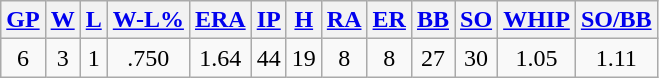<table class="wikitable">
<tr>
<th><a href='#'>GP</a></th>
<th><a href='#'>W</a></th>
<th><a href='#'>L</a></th>
<th><a href='#'>W-L%</a></th>
<th><a href='#'>ERA</a></th>
<th><a href='#'>IP</a></th>
<th><a href='#'>H</a></th>
<th><a href='#'>RA</a></th>
<th><a href='#'>ER</a></th>
<th><a href='#'>BB</a></th>
<th><a href='#'>SO</a></th>
<th><a href='#'>WHIP</a></th>
<th><a href='#'>SO/BB</a></th>
</tr>
<tr align=center>
<td>6</td>
<td>3</td>
<td>1</td>
<td>.750</td>
<td>1.64</td>
<td>44</td>
<td>19</td>
<td>8</td>
<td>8</td>
<td>27</td>
<td>30</td>
<td>1.05</td>
<td>1.11</td>
</tr>
</table>
